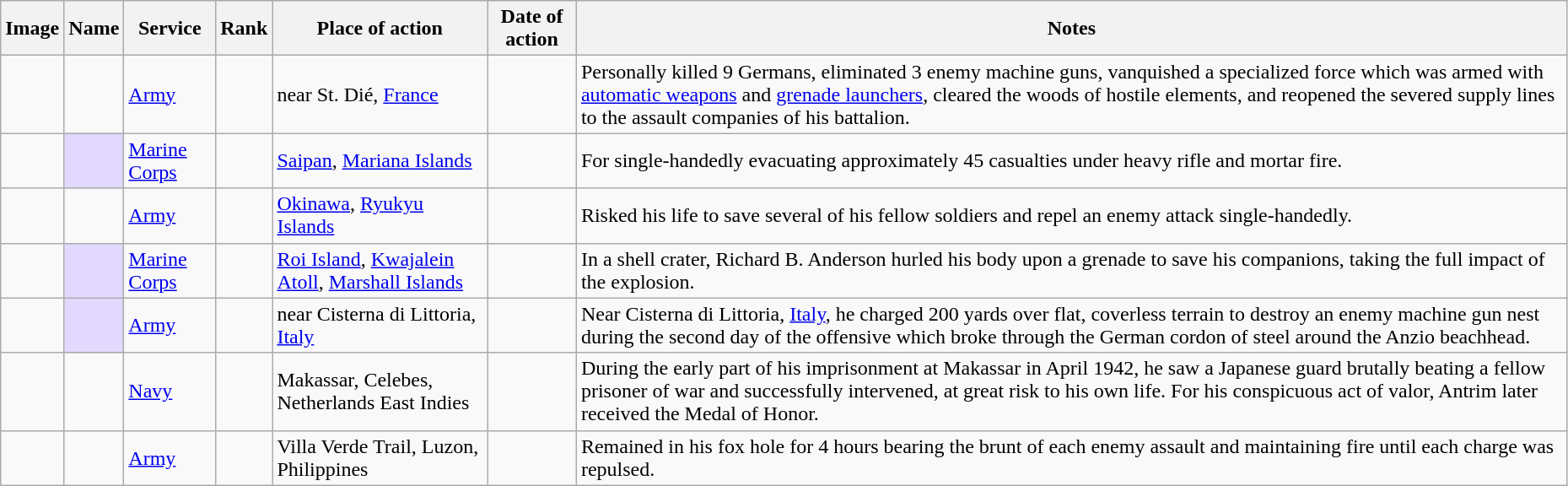<table class="wikitable sortable" width="98%">
<tr>
<th class="unsortable">Image</th>
<th>Name</th>
<th>Service</th>
<th>Rank</th>
<th>Place of action</th>
<th>Date of action</th>
<th class="unsortable">Notes</th>
</tr>
<tr>
<td></td>
<td></td>
<td><a href='#'>Army</a></td>
<td></td>
<td>near St. Dié, <a href='#'>France</a></td>
<td></td>
<td>Personally killed 9 Germans, eliminated 3 enemy machine guns, vanquished a specialized force which was armed with <a href='#'>automatic weapons</a> and <a href='#'>grenade launchers</a>, cleared the woods of hostile elements, and reopened the severed supply lines to the assault companies of his battalion.</td>
</tr>
<tr>
<td></td>
<td style="background:#e3d9ff;"></td>
<td><a href='#'>Marine Corps</a></td>
<td></td>
<td><a href='#'>Saipan</a>, <a href='#'>Mariana Islands</a></td>
<td></td>
<td>For single-handedly evacuating approximately 45 casualties under heavy rifle and mortar fire.</td>
</tr>
<tr>
<td></td>
<td></td>
<td><a href='#'>Army</a></td>
<td></td>
<td><a href='#'>Okinawa</a>, <a href='#'>Ryukyu Islands</a></td>
<td></td>
<td>Risked his life to save several of his fellow soldiers and repel an enemy attack single-handedly.</td>
</tr>
<tr>
<td></td>
<td style="background:#e3d9ff;"></td>
<td><a href='#'>Marine Corps</a></td>
<td></td>
<td><a href='#'>Roi Island</a>, <a href='#'>Kwajalein Atoll</a>, <a href='#'>Marshall Islands</a></td>
<td></td>
<td>In a shell crater, Richard B. Anderson hurled his body upon a grenade to save his companions, taking the full impact of the explosion.</td>
</tr>
<tr>
<td></td>
<td style="background:#e3d9ff;"></td>
<td><a href='#'>Army</a></td>
<td></td>
<td>near Cisterna di Littoria, <a href='#'>Italy</a></td>
<td></td>
<td>Near Cisterna di Littoria, <a href='#'>Italy</a>, he charged 200 yards over flat, coverless terrain to destroy an enemy machine gun nest during the second day of the offensive which broke through the German cordon of steel around the Anzio beachhead.</td>
</tr>
<tr>
<td></td>
<td></td>
<td><a href='#'>Navy</a></td>
<td></td>
<td>Makassar, Celebes, Netherlands East Indies</td>
<td></td>
<td>During the early part of his imprisonment at Makassar in April 1942, he saw a Japanese guard brutally beating a fellow prisoner of war and successfully intervened, at great risk to his own life. For his conspicuous act of valor, Antrim later received the Medal of Honor.</td>
</tr>
<tr>
<td></td>
<td></td>
<td><a href='#'>Army</a></td>
<td></td>
<td>Villa Verde Trail, Luzon, Philippines</td>
<td></td>
<td>Remained in his fox hole for 4 hours bearing the brunt of each enemy assault and maintaining fire until each charge was repulsed.</td>
</tr>
</table>
